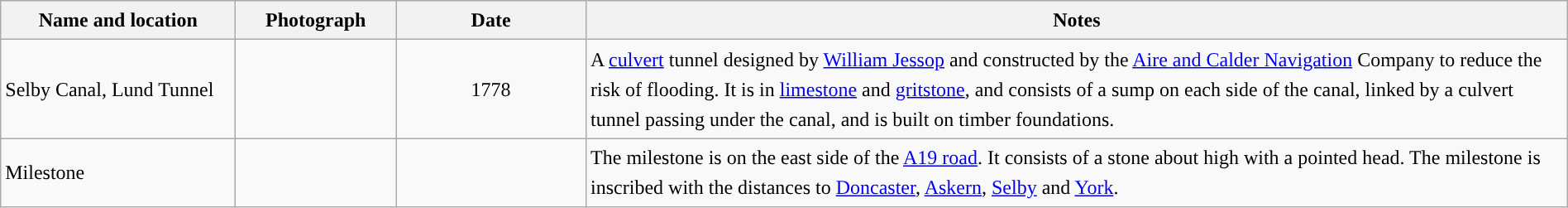<table class="wikitable sortable plainrowheaders" style="width:100%;border:0px;text-align:left;line-height:150%;">
<tr>
<th scope="col"  style="width:150px">Name and location</th>
<th scope="col"  style="width:100px" class="unsortable">Photograph</th>
<th scope="col"  style="width:120px">Date</th>
<th scope="col"  style="width:650px" class="unsortable">Notes</th>
</tr>
<tr>
<td>Selby Canal, Lund Tunnel<br><small></small></td>
<td></td>
<td align="center">1778</td>
<td>A <a href='#'>culvert</a> tunnel designed by <a href='#'>William Jessop</a> and constructed by the <a href='#'>Aire and Calder Navigation</a> Company to reduce the risk of flooding.  It is in <a href='#'>limestone</a> and <a href='#'>gritstone</a>, and consists of a sump on each side of the canal, linked by a culvert tunnel passing under the canal, and is built on timber foundations.</td>
</tr>
<tr>
<td>Milestone<br><small></small></td>
<td></td>
<td align="center"></td>
<td>The milestone is on the east side of the <a href='#'>A19 road</a>.  It consists of a stone about  high with a pointed head.  The milestone is inscribed with the distances to <a href='#'>Doncaster</a>, <a href='#'>Askern</a>, <a href='#'>Selby</a> and <a href='#'>York</a>.</td>
</tr>
<tr>
</tr>
</table>
